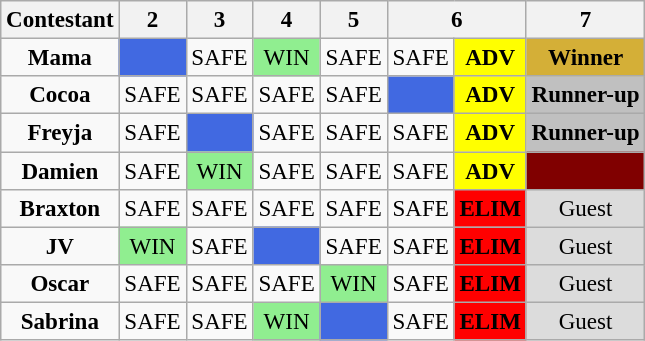<table class="wikitable" border="2" style="text-align: center; font-size: 96%;">
<tr>
<th>Contestant</th>
<th>2</th>
<th>3</th>
<th>4</th>
<th>5</th>
<th colspan="2">6</th>
<th>7</th>
</tr>
<tr>
<td><strong>Mama</strong></td>
<td style="background:royalblue;"><strong></strong></td>
<td>SAFE</td>
<td style="background:lightgreen;">WIN</td>
<td>SAFE</td>
<td>SAFE</td>
<td style="background:yellow;"><strong>ADV</strong></td>
<td style="background:#D4AF37;"><strong>Winner</strong></td>
</tr>
<tr>
<td nowrap=""><strong>Cocoa</strong></td>
<td>SAFE</td>
<td>SAFE</td>
<td>SAFE</td>
<td>SAFE</td>
<td style="background:royalblue;"><strong></strong></td>
<td style="background:yellow;"><strong>ADV</strong></td>
<td style="background:silver;"><strong>Runner-up</strong></td>
</tr>
<tr>
<td nowrap=""><strong>Freyja</strong></td>
<td>SAFE</td>
<td style="background:royalblue;"><strong></strong></td>
<td>SAFE</td>
<td>SAFE</td>
<td>SAFE</td>
<td style="background:yellow;"><strong>ADV</strong></td>
<td style="background:silver;"><strong>Runner-up</strong></td>
</tr>
<tr>
<td><strong>Damien</strong></td>
<td>SAFE</td>
<td style="background:lightgreen;">WIN</td>
<td>SAFE</td>
<td>SAFE</td>
<td>SAFE</td>
<td style="background:yellow;"><strong>ADV</strong></td>
<td style="background:maroon;"><strong></strong></td>
</tr>
<tr>
<td nowrap=""><strong>Braxton</strong></td>
<td>SAFE</td>
<td>SAFE</td>
<td>SAFE</td>
<td>SAFE</td>
<td>SAFE</td>
<td style="background:red;"><strong>ELIM</strong></td>
<td style="background:gainsboro;">Guest</td>
</tr>
<tr>
<td nowrap=""><strong>JV</strong></td>
<td style="background:lightgreen;">WIN</td>
<td>SAFE</td>
<td style="background:royalblue;"><strong></strong></td>
<td>SAFE</td>
<td>SAFE</td>
<td style="background:red;"><strong>ELIM</strong></td>
<td style="background:gainsboro;">Guest</td>
</tr>
<tr>
<td><strong>Oscar</strong></td>
<td>SAFE</td>
<td>SAFE</td>
<td>SAFE</td>
<td style="background:lightgreen;">WIN</td>
<td>SAFE</td>
<td style="background:red;"><strong>ELIM</strong></td>
<td style="background:gainsboro;">Guest</td>
</tr>
<tr>
<td><strong>Sabrina</strong></td>
<td>SAFE</td>
<td>SAFE</td>
<td style="background:lightgreen;">WIN</td>
<td style="background:royalblue;"><strong></strong></td>
<td>SAFE</td>
<td style="background:red;"><strong>ELIM</strong></td>
<td style="background:gainsboro;">Guest</td>
</tr>
</table>
